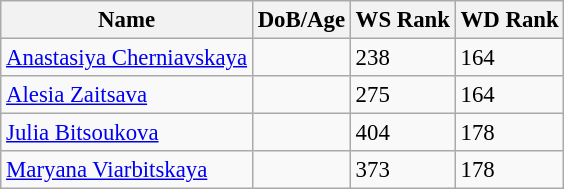<table class="wikitable" style="text-align: left; font-size:95%;">
<tr>
<th>Name</th>
<th>DoB/Age</th>
<th>WS Rank</th>
<th>WD Rank</th>
</tr>
<tr>
<td><a href='#'>Anastasiya Cherniavskaya</a></td>
<td></td>
<td>238</td>
<td>164</td>
</tr>
<tr>
<td><a href='#'>Alesia Zaitsava</a></td>
<td></td>
<td>275</td>
<td>164</td>
</tr>
<tr>
<td><a href='#'>Julia Bitsoukova</a></td>
<td></td>
<td>404</td>
<td>178</td>
</tr>
<tr>
<td><a href='#'>Maryana Viarbitskaya</a></td>
<td></td>
<td>373</td>
<td>178</td>
</tr>
</table>
